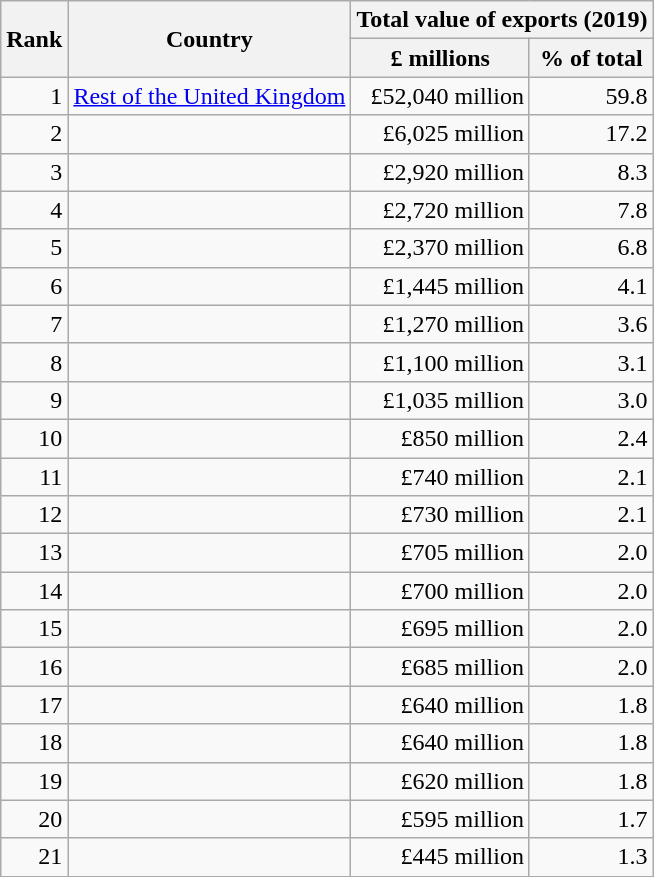<table class="wikitable col1left col2left" style="text-align:right;">
<tr>
<th rowspan=2>Rank</th>
<th rowspan=2>Country</th>
<th colspan=2>Total value of exports (2019)</th>
</tr>
<tr>
<th>£ millions</th>
<th>% of total</th>
</tr>
<tr>
<td>1</td>
<td><a href='#'>Rest of the United Kingdom</a></td>
<td>£52,040 million</td>
<td>59.8</td>
</tr>
<tr>
<td>2</td>
<td></td>
<td>£6,025 million</td>
<td>17.2</td>
</tr>
<tr>
<td>3</td>
<td></td>
<td>£2,920 million</td>
<td>8.3</td>
</tr>
<tr>
<td>4</td>
<td></td>
<td>£2,720 million</td>
<td>7.8</td>
</tr>
<tr>
<td>5</td>
<td></td>
<td>£2,370 million</td>
<td>6.8</td>
</tr>
<tr>
<td>6</td>
<td></td>
<td>£1,445 million</td>
<td>4.1</td>
</tr>
<tr>
<td>7</td>
<td></td>
<td>£1,270 million</td>
<td>3.6</td>
</tr>
<tr>
<td>8</td>
<td></td>
<td>£1,100 million</td>
<td>3.1</td>
</tr>
<tr>
<td>9</td>
<td></td>
<td>£1,035 million</td>
<td>3.0</td>
</tr>
<tr>
<td>10</td>
<td></td>
<td>£850 million</td>
<td>2.4</td>
</tr>
<tr>
<td>11</td>
<td></td>
<td>£740 million</td>
<td>2.1</td>
</tr>
<tr>
<td>12</td>
<td></td>
<td>£730 million</td>
<td>2.1</td>
</tr>
<tr>
<td>13</td>
<td></td>
<td>£705 million</td>
<td>2.0</td>
</tr>
<tr>
<td>14</td>
<td></td>
<td>£700 million</td>
<td>2.0</td>
</tr>
<tr>
<td>15</td>
<td></td>
<td>£695 million</td>
<td>2.0</td>
</tr>
<tr>
<td>16</td>
<td></td>
<td>£685 million</td>
<td>2.0</td>
</tr>
<tr>
<td>17</td>
<td></td>
<td>£640 million</td>
<td>1.8</td>
</tr>
<tr>
<td>18</td>
<td></td>
<td>£640 million</td>
<td>1.8</td>
</tr>
<tr>
<td>19</td>
<td></td>
<td>£620 million</td>
<td>1.8</td>
</tr>
<tr>
<td>20</td>
<td></td>
<td>£595 million</td>
<td>1.7</td>
</tr>
<tr>
<td>21</td>
<td></td>
<td>£445 million</td>
<td>1.3</td>
</tr>
</table>
